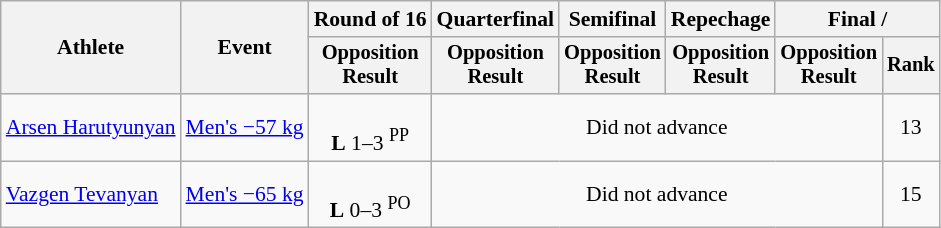<table class="wikitable" style="font-size:90%">
<tr>
<th rowspan=2>Athlete</th>
<th rowspan=2>Event</th>
<th>Round of 16</th>
<th>Quarterfinal</th>
<th>Semifinal</th>
<th>Repechage</th>
<th colspan=2>Final / </th>
</tr>
<tr style="font-size: 95%">
<th>Opposition<br>Result</th>
<th>Opposition<br>Result</th>
<th>Opposition<br>Result</th>
<th>Opposition<br>Result</th>
<th>Opposition<br>Result</th>
<th>Rank</th>
</tr>
<tr align=center>
<td align=left><a href='#'>Arsen Harutyunyan</a></td>
<td align=left><a href='#'>Men's −57 kg</a></td>
<td><br><strong>L</strong> 1–3 <sup>PP</sup></td>
<td colspan=4>Did not advance</td>
<td>13</td>
</tr>
<tr align=center>
<td align=left><a href='#'>Vazgen Tevanyan</a></td>
<td align=left><a href='#'>Men's −65 kg</a></td>
<td><br><strong>L</strong> 0–3 <sup>PO</sup></td>
<td colspan=4>Did not advance</td>
<td>15</td>
</tr>
</table>
